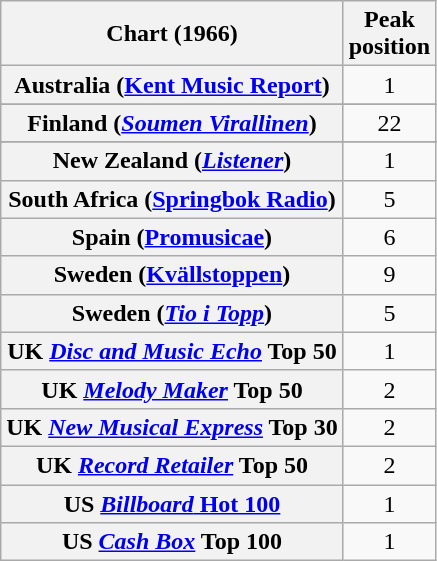<table class="wikitable sortable plainrowheaders" style="text-align:center">
<tr>
<th>Chart (1966)</th>
<th>Peak<br>position</th>
</tr>
<tr>
<th scope="row">Australia (<a href='#'>Kent Music Report</a>)</th>
<td>1</td>
</tr>
<tr>
</tr>
<tr>
</tr>
<tr>
</tr>
<tr>
</tr>
<tr>
<th scope="row">Finland (<a href='#'><em>Soumen Virallinen</em></a>)</th>
<td>22</td>
</tr>
<tr>
</tr>
<tr>
</tr>
<tr>
</tr>
<tr>
</tr>
<tr>
<th scope="row">New Zealand (<em><a href='#'>Listener</a></em>)</th>
<td>1</td>
</tr>
<tr>
<th scope="row">South Africa (<a href='#'>Springbok Radio</a>)</th>
<td>5</td>
</tr>
<tr>
<th scope="row">Spain (<a href='#'>Promusicae</a>)</th>
<td>6</td>
</tr>
<tr>
<th scope="row">Sweden (<a href='#'>Kvällstoppen</a>)</th>
<td>9</td>
</tr>
<tr>
<th scope="row">Sweden (<em><a href='#'>Tio i Topp</a></em>)</th>
<td>5</td>
</tr>
<tr>
<th scope="row">UK <em><a href='#'>Disc and Music Echo</a></em> Top 50</th>
<td>1</td>
</tr>
<tr>
<th scope="row">UK <em><a href='#'>Melody Maker</a></em> Top 50</th>
<td>2</td>
</tr>
<tr>
<th scope="row">UK <em><a href='#'>New Musical Express</a></em> Top 30</th>
<td>2</td>
</tr>
<tr>
<th scope="row">UK <em><a href='#'>Record Retailer</a></em> Top 50</th>
<td>2</td>
</tr>
<tr>
<th scope="row">US <a href='#'><em>Billboard</em> Hot 100</a></th>
<td>1</td>
</tr>
<tr>
<th scope="row">US <a href='#'><em>Cash Box</em></a> Top 100</th>
<td>1</td>
</tr>
</table>
